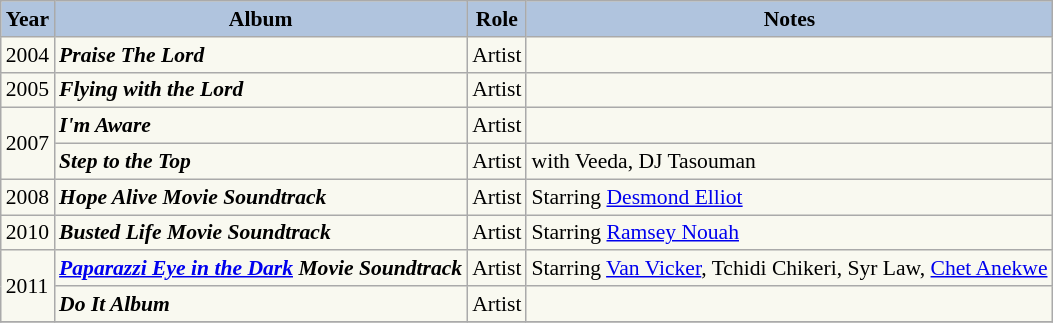<table class="wikitable" style="font-size: 90%; background: #f9f9f0">
<tr align="center">
<th style="background:#B0C4DE;">Year</th>
<th style="background:#B0C4DE;">Album</th>
<th style="background:#B0C4DE;">Role</th>
<th style="background:#B0C4DE;">Notes</th>
</tr>
<tr>
<td rowspan="1">2004</td>
<td><strong><em>Praise The Lord</em></strong></td>
<td>Artist</td>
<td></td>
</tr>
<tr>
<td rowspan="1">2005</td>
<td><strong><em>Flying with the Lord</em></strong></td>
<td>Artist</td>
<td></td>
</tr>
<tr>
<td rowspan="2">2007</td>
<td><strong><em>I'm Aware</em></strong></td>
<td>Artist</td>
<td></td>
</tr>
<tr>
<td><strong><em>Step to the Top</em></strong></td>
<td>Artist</td>
<td>with Veeda, DJ Tasouman</td>
</tr>
<tr>
<td rowspan="1">2008</td>
<td><strong><em>Hope Alive Movie Soundtrack</em></strong></td>
<td>Artist</td>
<td>Starring <a href='#'>Desmond Elliot</a></td>
</tr>
<tr>
<td rowspan="1">2010</td>
<td><strong><em>Busted Life Movie Soundtrack</em></strong></td>
<td>Artist</td>
<td>Starring <a href='#'>Ramsey Nouah</a></td>
</tr>
<tr>
<td rowspan="2">2011</td>
<td><strong><em><a href='#'>Paparazzi Eye in the Dark</a> Movie Soundtrack</em></strong></td>
<td>Artist</td>
<td>Starring <a href='#'>Van Vicker</a>, Tchidi Chikeri, Syr Law, <a href='#'>Chet Anekwe</a></td>
</tr>
<tr>
<td><strong><em>Do It Album</em></strong></td>
<td>Artist</td>
<td></td>
</tr>
<tr>
</tr>
</table>
